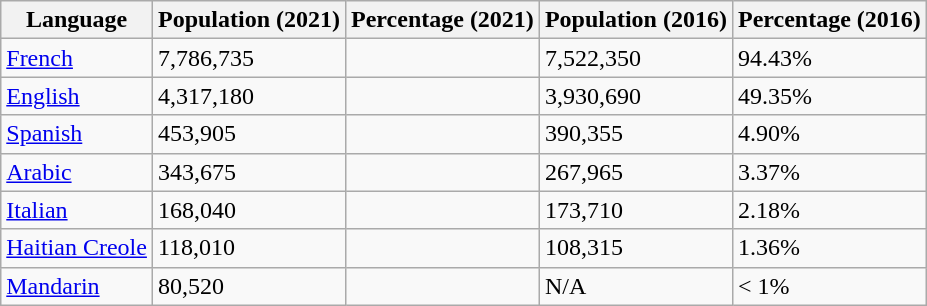<table class="wikitable sortable" border="1">
<tr>
<th>Language</th>
<th>Population (2021)</th>
<th>Percentage (2021)</th>
<th>Population (2016)</th>
<th>Percentage (2016)</th>
</tr>
<tr>
<td><a href='#'>French</a></td>
<td>7,786,735</td>
<td></td>
<td>7,522,350</td>
<td>94.43%</td>
</tr>
<tr>
<td><a href='#'>English</a></td>
<td>4,317,180</td>
<td></td>
<td>3,930,690</td>
<td>49.35%</td>
</tr>
<tr>
<td><a href='#'>Spanish</a></td>
<td>453,905</td>
<td></td>
<td>390,355</td>
<td>4.90%</td>
</tr>
<tr>
<td><a href='#'>Arabic</a></td>
<td>343,675</td>
<td></td>
<td>267,965</td>
<td>3.37%</td>
</tr>
<tr>
<td><a href='#'>Italian</a></td>
<td>168,040</td>
<td></td>
<td>173,710</td>
<td>2.18%</td>
</tr>
<tr>
<td><a href='#'>Haitian Creole</a></td>
<td>118,010</td>
<td></td>
<td>108,315</td>
<td>1.36%</td>
</tr>
<tr>
<td><a href='#'>Mandarin</a></td>
<td>80,520</td>
<td></td>
<td>N/A</td>
<td>< 1%</td>
</tr>
</table>
